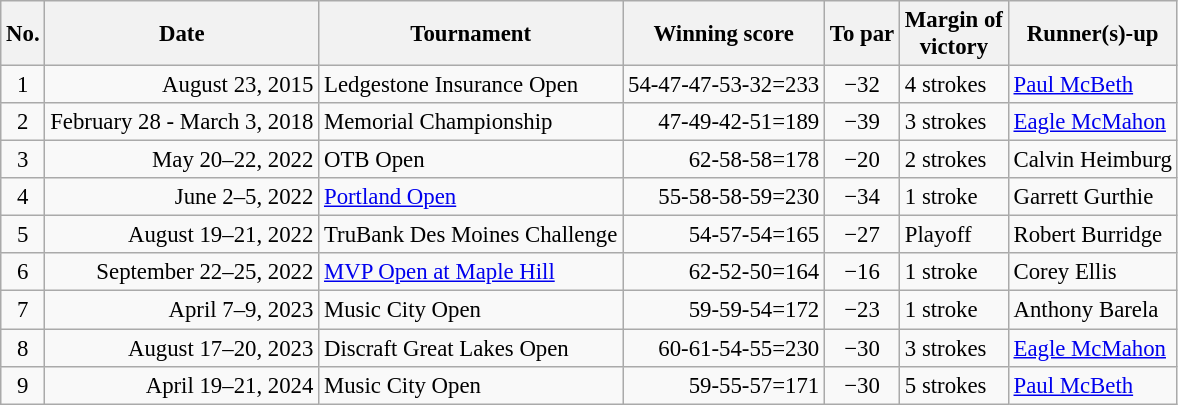<table class="wikitable" style="font-size:95%;">
<tr>
<th>No.</th>
<th>Date</th>
<th>Tournament</th>
<th>Winning score</th>
<th>To par</th>
<th>Margin of<br>victory</th>
<th>Runner(s)-up</th>
</tr>
<tr>
<td align=center>1</td>
<td align=right>August 23, 2015</td>
<td align=left>Ledgestone Insurance Open</td>
<td align=right>54-47-47-53-32=233</td>
<td align=center>−32</td>
<td>4 strokes</td>
<td> <a href='#'>Paul McBeth</a></td>
</tr>
<tr>
<td align=center>2</td>
<td align=right>February 28 - March 3, 2018</td>
<td align=left>Memorial Championship</td>
<td align=right>47-49-42-51=189</td>
<td align=center>−39</td>
<td>3 strokes</td>
<td> <a href='#'>Eagle McMahon</a></td>
</tr>
<tr>
<td align=center>3</td>
<td align=right>May 20–22, 2022</td>
<td align=left>OTB Open</td>
<td align=right>62-58-58=178</td>
<td align=center>−20</td>
<td>2 strokes</td>
<td> Calvin Heimburg</td>
</tr>
<tr>
<td align=center>4</td>
<td align=right>June 2–5, 2022</td>
<td align=left><a href='#'>Portland Open</a></td>
<td align=right>55-58-58-59=230</td>
<td align=center>−34</td>
<td>1 stroke</td>
<td> Garrett Gurthie</td>
</tr>
<tr>
<td align=center>5</td>
<td align=right>August 19–21, 2022</td>
<td align=left>TruBank Des Moines Challenge</td>
<td align=right>54-57-54=165</td>
<td align=center>−27</td>
<td>Playoff</td>
<td> Robert Burridge</td>
</tr>
<tr>
<td align=center>6</td>
<td align=right>September 22–25, 2022</td>
<td align=left><a href='#'>MVP Open at Maple Hill</a></td>
<td align=right>62-52-50=164</td>
<td align=center>−16</td>
<td>1 stroke</td>
<td> Corey Ellis</td>
</tr>
<tr>
<td align=center>7</td>
<td align=right>April 7–9, 2023</td>
<td align=left>Music City Open</td>
<td align=right>59-59-54=172</td>
<td align=center>−23</td>
<td>1 stroke</td>
<td> Anthony Barela</td>
</tr>
<tr>
<td align=center>8</td>
<td align=right>August 17–20, 2023</td>
<td align=left>Discraft Great Lakes Open</td>
<td align=right>60-61-54-55=230</td>
<td align=center>−30</td>
<td>3 strokes</td>
<td> <a href='#'>Eagle McMahon</a></td>
</tr>
<tr>
<td align=center>9</td>
<td align=right>April 19–21, 2024</td>
<td align=left>Music City Open</td>
<td align=right>59-55-57=171</td>
<td align=center>−30</td>
<td>5 strokes</td>
<td> <a href='#'>Paul McBeth</a></td>
</tr>
</table>
